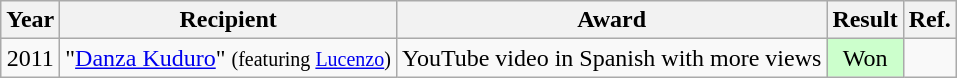<table class="wikitable">
<tr>
<th align="center">Year</th>
<th align="center">Recipient</th>
<th align="center">Award</th>
<th align="center">Result</th>
<th align="center">Ref.</th>
</tr>
<tr>
<td align="center">2011</td>
<td align="center">"<a href='#'>Danza Kuduro</a>" <small>(featuring <a href='#'>Lucenzo</a>)</small></td>
<td align="center">YouTube video in Spanish with more views</td>
<td align="center" style="background-color: #CFC">Won</td>
<td align="center"></td>
</tr>
</table>
